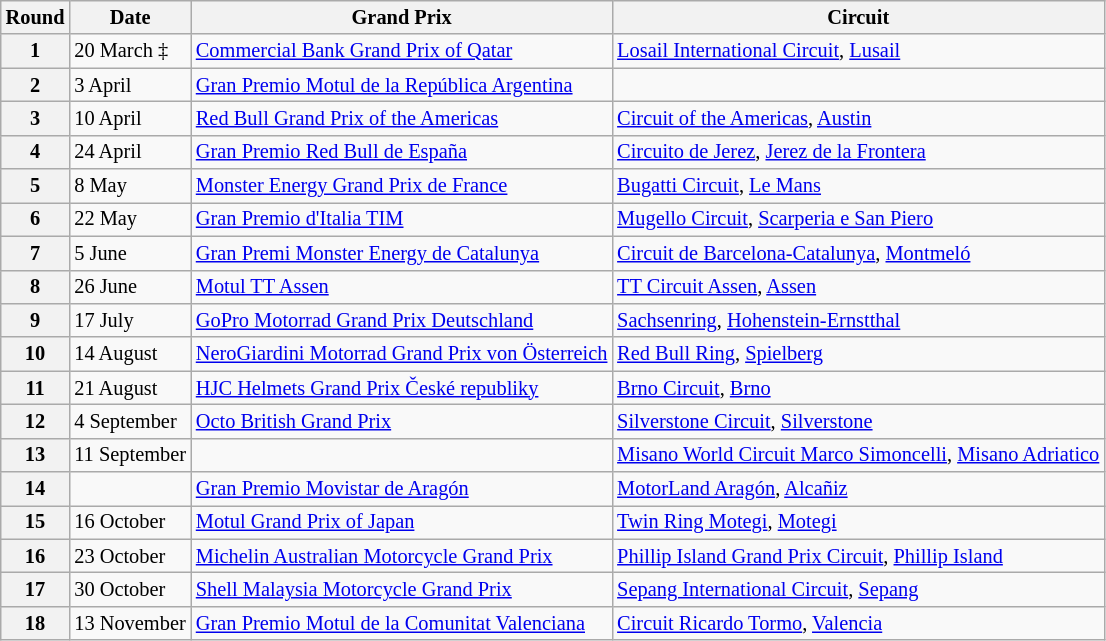<table class="wikitable" style="font-size: 85%">
<tr>
<th>Round</th>
<th>Date</th>
<th>Grand Prix</th>
<th>Circuit</th>
</tr>
<tr>
<th>1</th>
<td>20 March ‡</td>
<td> <a href='#'>Commercial Bank Grand Prix of Qatar</a></td>
<td><a href='#'>Losail International Circuit</a>, <a href='#'>Lusail</a></td>
</tr>
<tr>
<th>2</th>
<td>3 April</td>
<td> <a href='#'>Gran Premio Motul de la República Argentina</a></td>
<td></td>
</tr>
<tr>
<th>3</th>
<td>10 April</td>
<td> <a href='#'>Red Bull Grand Prix of the Americas</a></td>
<td><a href='#'>Circuit of the Americas</a>, <a href='#'>Austin</a></td>
</tr>
<tr>
<th>4</th>
<td>24 April</td>
<td> <a href='#'>Gran Premio Red Bull de España</a></td>
<td><a href='#'>Circuito de Jerez</a>, <a href='#'>Jerez de la Frontera</a></td>
</tr>
<tr>
<th>5</th>
<td>8 May</td>
<td> <a href='#'>Monster Energy Grand Prix de France</a></td>
<td><a href='#'>Bugatti Circuit</a>, <a href='#'>Le Mans</a></td>
</tr>
<tr>
<th>6</th>
<td>22 May</td>
<td> <a href='#'>Gran Premio d'Italia TIM</a></td>
<td><a href='#'>Mugello Circuit</a>, <a href='#'>Scarperia e San Piero</a></td>
</tr>
<tr>
<th>7</th>
<td>5 June</td>
<td> <a href='#'>Gran Premi Monster Energy de Catalunya</a></td>
<td><a href='#'>Circuit de Barcelona-Catalunya</a>, <a href='#'>Montmeló</a></td>
</tr>
<tr>
<th>8</th>
<td>26 June</td>
<td> <a href='#'>Motul TT Assen</a></td>
<td><a href='#'>TT Circuit Assen</a>, <a href='#'>Assen</a></td>
</tr>
<tr>
<th>9</th>
<td>17 July</td>
<td> <a href='#'>GoPro Motorrad Grand Prix Deutschland</a></td>
<td><a href='#'>Sachsenring</a>, <a href='#'>Hohenstein-Ernstthal</a></td>
</tr>
<tr>
<th>10</th>
<td>14 August</td>
<td> <a href='#'>NeroGiardini Motorrad Grand Prix von Österreich</a></td>
<td><a href='#'>Red Bull Ring</a>, <a href='#'>Spielberg</a></td>
</tr>
<tr>
<th>11</th>
<td>21 August</td>
<td> <a href='#'>HJC Helmets Grand Prix České republiky</a></td>
<td><a href='#'>Brno Circuit</a>, <a href='#'>Brno</a></td>
</tr>
<tr>
<th>12</th>
<td>4 September</td>
<td> <a href='#'>Octo British Grand Prix</a></td>
<td><a href='#'>Silverstone Circuit</a>, <a href='#'>Silverstone</a></td>
</tr>
<tr>
<th>13</th>
<td>11 September</td>
<td></td>
<td><a href='#'>Misano World Circuit Marco Simoncelli</a>, <a href='#'>Misano Adriatico</a></td>
</tr>
<tr>
<th>14</th>
<td></td>
<td> <a href='#'>Gran Premio Movistar de Aragón</a></td>
<td><a href='#'>MotorLand Aragón</a>, <a href='#'>Alcañiz</a></td>
</tr>
<tr>
<th>15</th>
<td>16 October</td>
<td> <a href='#'>Motul Grand Prix of Japan</a></td>
<td><a href='#'>Twin Ring Motegi</a>, <a href='#'>Motegi</a></td>
</tr>
<tr>
<th>16</th>
<td>23 October</td>
<td> <a href='#'>Michelin Australian Motorcycle Grand Prix</a></td>
<td><a href='#'>Phillip Island Grand Prix Circuit</a>, <a href='#'>Phillip Island</a></td>
</tr>
<tr>
<th>17</th>
<td>30 October</td>
<td> <a href='#'>Shell Malaysia Motorcycle Grand Prix</a></td>
<td><a href='#'>Sepang International Circuit</a>, <a href='#'>Sepang</a></td>
</tr>
<tr>
<th>18</th>
<td>13 November</td>
<td> <a href='#'>Gran Premio Motul de la Comunitat Valenciana</a></td>
<td><a href='#'>Circuit Ricardo Tormo</a>, <a href='#'>Valencia</a></td>
</tr>
</table>
